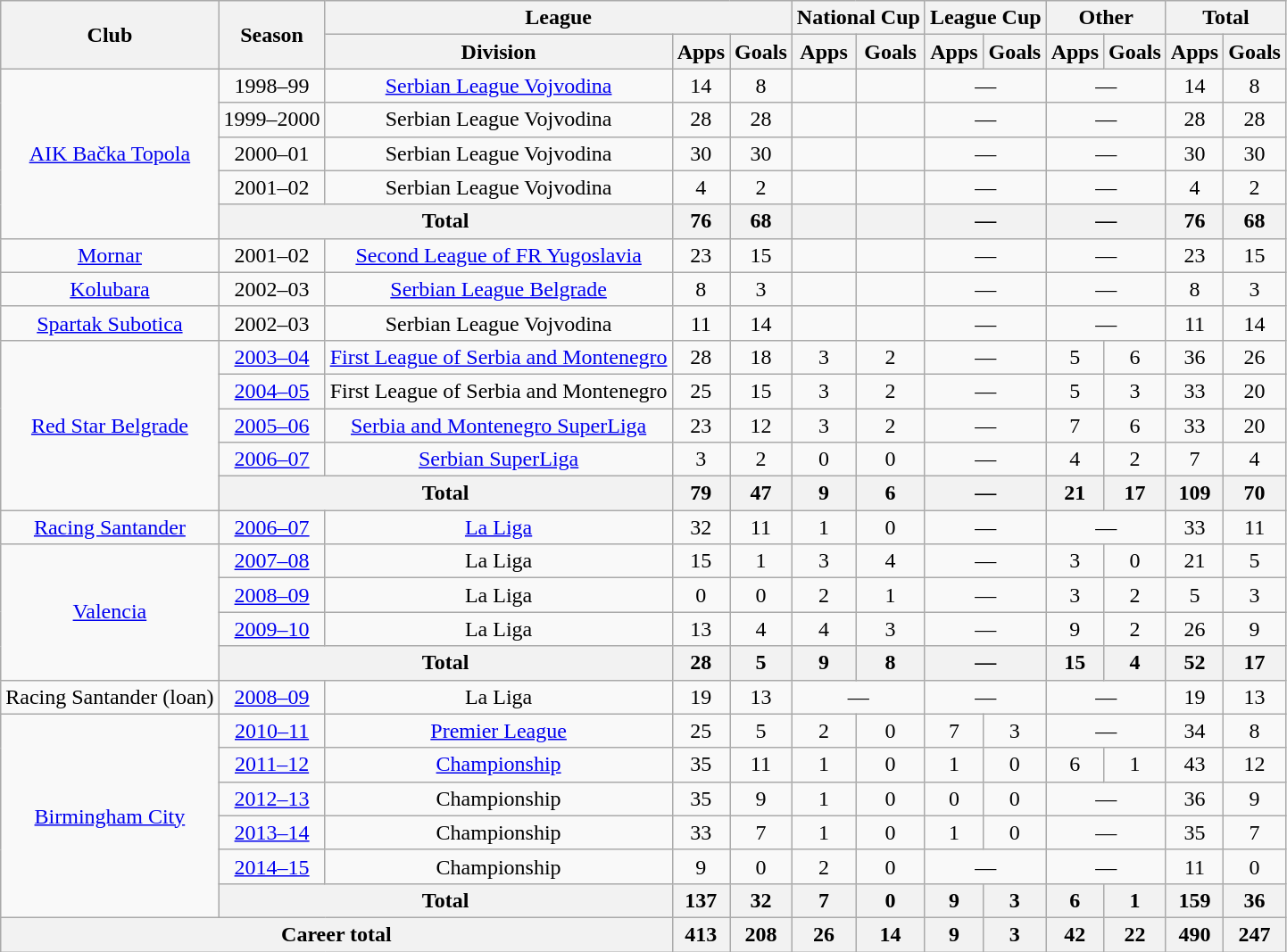<table class="wikitable" style="text-align:center">
<tr>
<th rowspan="2">Club</th>
<th rowspan="2">Season</th>
<th colspan="3">League</th>
<th colspan="2">National Cup</th>
<th colspan="2">League Cup</th>
<th colspan="2">Other</th>
<th colspan="2">Total</th>
</tr>
<tr>
<th scope="col">Division</th>
<th scope="col">Apps</th>
<th scope="col">Goals</th>
<th scope="col">Apps</th>
<th scope="col">Goals</th>
<th scope="col">Apps</th>
<th scope="col">Goals</th>
<th scope="col">Apps</th>
<th scope="col">Goals</th>
<th scope="col">Apps</th>
<th scope="col">Goals</th>
</tr>
<tr>
<td rowspan="5"><a href='#'>AIK Bačka Topola</a></td>
<td>1998–99</td>
<td><a href='#'>Serbian League Vojvodina</a></td>
<td>14</td>
<td>8</td>
<td></td>
<td></td>
<td colspan="2">—</td>
<td colspan="2">—</td>
<td>14</td>
<td>8</td>
</tr>
<tr>
<td>1999–2000</td>
<td>Serbian League Vojvodina</td>
<td>28</td>
<td>28</td>
<td></td>
<td></td>
<td colspan="2">—</td>
<td colspan="2">—</td>
<td>28</td>
<td>28</td>
</tr>
<tr>
<td>2000–01</td>
<td>Serbian League Vojvodina</td>
<td>30</td>
<td>30</td>
<td></td>
<td></td>
<td colspan="2">—</td>
<td colspan="2">—</td>
<td>30</td>
<td>30</td>
</tr>
<tr>
<td>2001–02</td>
<td>Serbian League Vojvodina</td>
<td>4</td>
<td>2</td>
<td></td>
<td></td>
<td colspan="2">—</td>
<td colspan="2">—</td>
<td>4</td>
<td>2</td>
</tr>
<tr>
<th colspan="2">Total</th>
<th>76</th>
<th>68</th>
<th></th>
<th></th>
<th colspan="2">—</th>
<th colspan="2">—</th>
<th>76</th>
<th>68</th>
</tr>
<tr>
<td><a href='#'>Mornar</a></td>
<td>2001–02</td>
<td><a href='#'>Second League of FR Yugoslavia</a></td>
<td>23</td>
<td>15</td>
<td></td>
<td></td>
<td colspan="2">—</td>
<td colspan="2">—</td>
<td>23</td>
<td>15</td>
</tr>
<tr>
<td><a href='#'>Kolubara</a></td>
<td>2002–03</td>
<td><a href='#'>Serbian League Belgrade</a></td>
<td>8</td>
<td>3</td>
<td></td>
<td></td>
<td colspan="2">—</td>
<td colspan="2">—</td>
<td>8</td>
<td>3</td>
</tr>
<tr>
<td><a href='#'>Spartak Subotica</a></td>
<td>2002–03</td>
<td>Serbian League Vojvodina</td>
<td>11</td>
<td>14</td>
<td></td>
<td></td>
<td colspan="2">—</td>
<td colspan="2">—</td>
<td>11</td>
<td>14</td>
</tr>
<tr>
<td rowspan="5"><a href='#'>Red Star Belgrade</a></td>
<td><a href='#'>2003–04</a></td>
<td><a href='#'>First League of Serbia and Montenegro</a></td>
<td>28</td>
<td>18</td>
<td>3</td>
<td>2</td>
<td colspan="2">—</td>
<td>5</td>
<td>6</td>
<td>36</td>
<td>26</td>
</tr>
<tr>
<td><a href='#'>2004–05</a></td>
<td>First League of Serbia and Montenegro</td>
<td>25</td>
<td>15</td>
<td>3</td>
<td>2</td>
<td colspan="2">—</td>
<td>5</td>
<td>3</td>
<td>33</td>
<td>20</td>
</tr>
<tr>
<td><a href='#'>2005–06</a></td>
<td><a href='#'>Serbia and Montenegro SuperLiga</a></td>
<td>23</td>
<td>12</td>
<td>3</td>
<td>2</td>
<td colspan="2">—</td>
<td>7</td>
<td>6</td>
<td>33</td>
<td>20</td>
</tr>
<tr>
<td><a href='#'>2006–07</a></td>
<td><a href='#'>Serbian SuperLiga</a></td>
<td>3</td>
<td>2</td>
<td>0</td>
<td>0</td>
<td colspan="2">—</td>
<td>4</td>
<td>2</td>
<td>7</td>
<td>4</td>
</tr>
<tr>
<th colspan="2">Total</th>
<th>79</th>
<th>47</th>
<th>9</th>
<th>6</th>
<th colspan="2">—</th>
<th>21</th>
<th>17</th>
<th>109</th>
<th>70</th>
</tr>
<tr>
<td><a href='#'>Racing Santander</a></td>
<td><a href='#'>2006–07</a></td>
<td><a href='#'>La Liga</a></td>
<td>32</td>
<td>11</td>
<td>1</td>
<td>0</td>
<td colspan="2">—</td>
<td colspan="2">—</td>
<td>33</td>
<td>11</td>
</tr>
<tr>
<td rowspan="4"><a href='#'>Valencia</a></td>
<td><a href='#'>2007–08</a></td>
<td>La Liga</td>
<td>15</td>
<td>1</td>
<td>3</td>
<td>4</td>
<td colspan="2">—</td>
<td>3</td>
<td>0</td>
<td>21</td>
<td>5</td>
</tr>
<tr>
<td><a href='#'>2008–09</a></td>
<td>La Liga</td>
<td>0</td>
<td>0</td>
<td>2</td>
<td>1</td>
<td colspan="2">—</td>
<td>3</td>
<td>2</td>
<td>5</td>
<td>3</td>
</tr>
<tr>
<td><a href='#'>2009–10</a></td>
<td>La Liga</td>
<td>13</td>
<td>4</td>
<td>4</td>
<td>3</td>
<td colspan="2">—</td>
<td>9</td>
<td>2</td>
<td>26</td>
<td>9</td>
</tr>
<tr>
<th colspan="2">Total</th>
<th>28</th>
<th>5</th>
<th>9</th>
<th>8</th>
<th colspan="2">—</th>
<th>15</th>
<th>4</th>
<th>52</th>
<th>17</th>
</tr>
<tr>
<td>Racing Santander (loan)</td>
<td><a href='#'>2008–09</a></td>
<td>La Liga</td>
<td>19</td>
<td>13</td>
<td colspan="2">—</td>
<td colspan="2">—</td>
<td colspan="2">—</td>
<td>19</td>
<td>13</td>
</tr>
<tr>
<td rowspan="6"><a href='#'>Birmingham City</a></td>
<td><a href='#'>2010–11</a></td>
<td><a href='#'>Premier League</a></td>
<td>25</td>
<td>5</td>
<td>2</td>
<td>0</td>
<td>7</td>
<td>3</td>
<td colspan="2">—</td>
<td>34</td>
<td>8</td>
</tr>
<tr>
<td><a href='#'>2011–12</a></td>
<td><a href='#'>Championship</a></td>
<td>35</td>
<td>11</td>
<td>1</td>
<td>0</td>
<td>1</td>
<td>0</td>
<td>6</td>
<td>1</td>
<td>43</td>
<td>12</td>
</tr>
<tr>
<td><a href='#'>2012–13</a></td>
<td>Championship</td>
<td>35</td>
<td>9</td>
<td>1</td>
<td>0</td>
<td>0</td>
<td>0</td>
<td colspan="2">—</td>
<td>36</td>
<td>9</td>
</tr>
<tr>
<td><a href='#'>2013–14</a></td>
<td>Championship</td>
<td>33</td>
<td>7</td>
<td>1</td>
<td>0</td>
<td>1</td>
<td>0</td>
<td colspan="2">—</td>
<td>35</td>
<td>7</td>
</tr>
<tr>
<td><a href='#'>2014–15</a></td>
<td>Championship</td>
<td>9</td>
<td>0</td>
<td>2</td>
<td>0</td>
<td colspan="2">—</td>
<td colspan="2">—</td>
<td>11</td>
<td>0</td>
</tr>
<tr>
<th colspan="2">Total</th>
<th>137</th>
<th>32</th>
<th>7</th>
<th>0</th>
<th>9</th>
<th>3</th>
<th>6</th>
<th>1</th>
<th>159</th>
<th>36</th>
</tr>
<tr>
<th colspan="3">Career total</th>
<th>413</th>
<th>208</th>
<th>26</th>
<th>14</th>
<th>9</th>
<th>3</th>
<th>42</th>
<th>22</th>
<th>490</th>
<th>247</th>
</tr>
</table>
